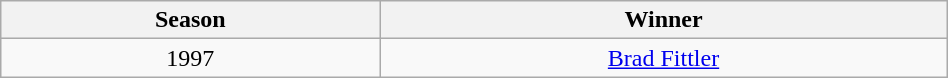<table class="wikitable" width="50%" style="text-align: center;">
<tr>
<th>Season</th>
<th>Winner</th>
</tr>
<tr>
<td>1997</td>
<td><a href='#'>Brad Fittler</a></td>
</tr>
</table>
